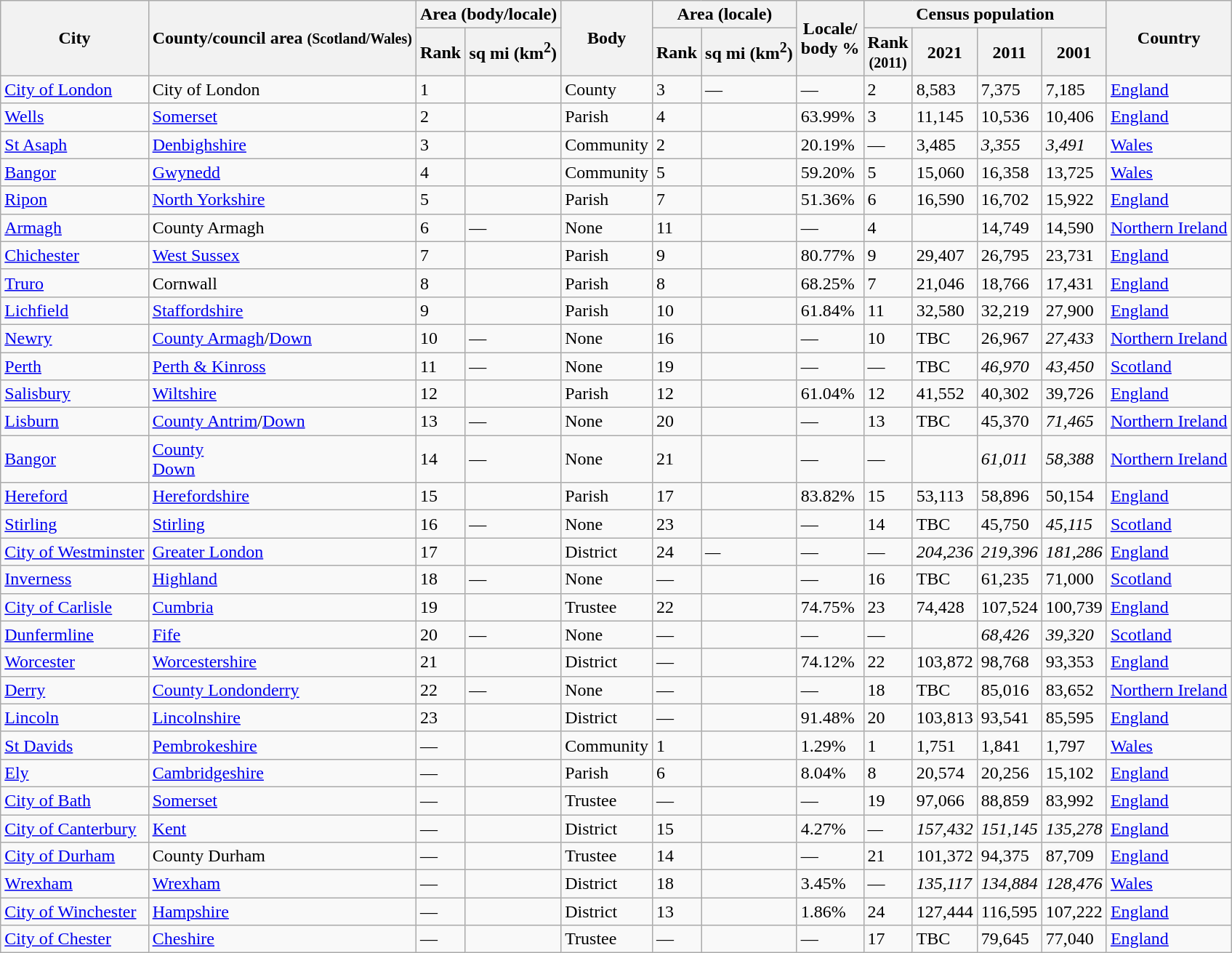<table class="wikitable sortable">
<tr>
<th rowspan="2">City</th>
<th rowspan="2">County/council area <small>(Scotland/Wales)</small></th>
<th colspan="2">Area (body/locale)</th>
<th rowspan="2">Body</th>
<th colspan="2">Area (locale)</th>
<th rowspan="2">Locale/<br>body %</th>
<th colspan="4">Census population</th>
<th rowspan="2">Country</th>
</tr>
<tr>
<th>Rank</th>
<th>sq mi (km<sup>2</sup>)</th>
<th>Rank</th>
<th>sq mi (km<sup>2</sup>)</th>
<th>Rank<br><small>(2011)</small></th>
<th>2021</th>
<th data-sort-type="number">2011</th>
<th data-sort-type="number">2001</th>
</tr>
<tr>
<td data-sort-value="London"><a href='#'>City of London</a></td>
<td>City of London</td>
<td>1</td>
<td></td>
<td>County</td>
<td>3</td>
<td data-sort-value="1.12">—</td>
<td data-sort-value="1000">—</td>
<td>2</td>
<td>8,583</td>
<td>7,375</td>
<td>7,185</td>
<td><a href='#'>England</a></td>
</tr>
<tr>
<td><a href='#'>Wells</a></td>
<td><a href='#'>Somerset</a></td>
<td>2</td>
<td></td>
<td>Parish</td>
<td>4</td>
<td></td>
<td>63.99%</td>
<td>3</td>
<td>11,145</td>
<td>10,536</td>
<td>10,406</td>
<td><a href='#'>England</a></td>
</tr>
<tr>
<td><a href='#'>St Asaph</a></td>
<td><a href='#'>Denbighshire</a></td>
<td>3</td>
<td></td>
<td>Community</td>
<td>2</td>
<td></td>
<td>20.19%</td>
<td data-sort-value="25">—</td>
<td>3,485</td>
<td data-sort-value="116808"><em>3,355</em></td>
<td data-sort-value="110000"><em>3,491</em></td>
<td><a href='#'>Wales</a></td>
</tr>
<tr>
<td><a href='#'>Bangor</a></td>
<td><a href='#'>Gwynedd</a></td>
<td>4</td>
<td></td>
<td>Community</td>
<td>5</td>
<td></td>
<td>59.20%</td>
<td>5</td>
<td>15,060</td>
<td>16,358</td>
<td>13,725</td>
<td><a href='#'>Wales</a></td>
</tr>
<tr>
<td><a href='#'>Ripon</a></td>
<td><a href='#'>North Yorkshire</a></td>
<td>5</td>
<td></td>
<td>Parish</td>
<td>7</td>
<td></td>
<td>51.36%</td>
<td>6</td>
<td>16,590</td>
<td>16,702</td>
<td>15,922</td>
<td><a href='#'>England</a></td>
</tr>
<tr>
<td><a href='#'>Armagh</a></td>
<td>County Armagh</td>
<td>6</td>
<td data-sort-value="3.97">—</td>
<td>None</td>
<td>11</td>
<td></td>
<td data-sort-value="2000">—</td>
<td>4</td>
<td></td>
<td>14,749</td>
<td>14,590</td>
<td><a href='#'>Northern Ireland</a></td>
</tr>
<tr>
<td><a href='#'>Chichester</a></td>
<td><a href='#'>West Sussex</a></td>
<td>7</td>
<td></td>
<td>Parish</td>
<td>9</td>
<td></td>
<td>80.77%</td>
<td>9</td>
<td>29,407</td>
<td>26,795</td>
<td>23,731</td>
<td><a href='#'>England</a></td>
</tr>
<tr>
<td><a href='#'>Truro</a></td>
<td>Cornwall</td>
<td>8</td>
<td></td>
<td>Parish</td>
<td>8</td>
<td></td>
<td>68.25%</td>
<td>7</td>
<td>21,046</td>
<td>18,766</td>
<td>17,431</td>
<td><a href='#'>England</a></td>
</tr>
<tr>
<td><a href='#'>Lichfield</a></td>
<td><a href='#'>Staffordshire</a></td>
<td>9</td>
<td></td>
<td>Parish</td>
<td>10</td>
<td></td>
<td>61.84%</td>
<td>11</td>
<td>32,580</td>
<td>32,219</td>
<td>27,900</td>
<td><a href='#'>England</a></td>
</tr>
<tr>
<td><a href='#'>Newry</a></td>
<td><a href='#'>County Armagh</a>/<a href='#'>Down</a></td>
<td>10</td>
<td data-sort-value="5.43">—</td>
<td>None</td>
<td>16</td>
<td></td>
<td data-sort-value="2001">—</td>
<td>10</td>
<td>TBC</td>
<td>26,967</td>
<td data-sort-value="115000"><em>27,433</em></td>
<td><a href='#'>Northern Ireland</a></td>
</tr>
<tr>
<td><a href='#'>Perth</a></td>
<td><a href='#'>Perth & Kinross</a></td>
<td>11</td>
<td data-sort-value="6.71">—</td>
<td>None</td>
<td>19</td>
<td></td>
<td data-sort-value="2004">—</td>
<td data-sort-value="26">—</td>
<td>TBC</td>
<td data-sort-value="117000"><em>46,970</em></td>
<td data-sort-value="120000"><em>43,450</em></td>
<td><a href='#'>Scotland</a></td>
</tr>
<tr>
<td><a href='#'>Salisbury</a></td>
<td><a href='#'>Wiltshire</a></td>
<td>12</td>
<td></td>
<td>Parish</td>
<td>12</td>
<td></td>
<td>61.04%</td>
<td>12</td>
<td>41,552</td>
<td>40,302</td>
<td>39,726</td>
<td><a href='#'>England</a></td>
</tr>
<tr>
<td><a href='#'>Lisburn</a></td>
<td><a href='#'>County Antrim</a>/<a href='#'>Down</a></td>
<td>13</td>
<td data-sort-value="7.53">—</td>
<td>None</td>
<td>20</td>
<td></td>
<td data-sort-value="2005">—</td>
<td>13</td>
<td>TBC</td>
<td>45,370</td>
<td data-sort-value="125000"><em>71,465</em></td>
<td><a href='#'>Northern Ireland</a></td>
</tr>
<tr>
<td><a href='#'>Bangor</a></td>
<td><a href='#'>County</a><br><a href='#'>Down</a></td>
<td>14</td>
<td data-sort-value="7.55">—</td>
<td>None</td>
<td>21</td>
<td></td>
<td data-sort-value="2005.5">—</td>
<td data-sort-value="27">—</td>
<td></td>
<td data-sort-value="120000"><em>61,011</em></td>
<td data-sort-value="123000"><em>58,388</em></td>
<td><a href='#'>Northern Ireland</a></td>
</tr>
<tr>
<td><a href='#'>Hereford</a></td>
<td><a href='#'>Herefordshire</a></td>
<td>15</td>
<td></td>
<td>Parish</td>
<td>17</td>
<td></td>
<td>83.82%</td>
<td>15</td>
<td>53,113</td>
<td>58,896</td>
<td>50,154</td>
<td><a href='#'>England</a></td>
</tr>
<tr>
<td><a href='#'>Stirling</a></td>
<td><a href='#'>Stirling</a></td>
<td>16</td>
<td data-sort-value="7.91">—</td>
<td>None</td>
<td>23</td>
<td></td>
<td data-sort-value="2006">—</td>
<td>14</td>
<td>TBC</td>
<td>45,750</td>
<td data-sort-value="122000"><em>45,115</em></td>
<td><a href='#'>Scotland</a></td>
</tr>
<tr>
<td data-sort-value="Westminster"><a href='#'>City of Westminster</a></td>
<td><a href='#'>Greater London</a></td>
<td>17</td>
<td></td>
<td>District</td>
<td data-sort-value="24">24</td>
<td data-sort-value="8.29"><em>—</em></td>
<td data-sort-value="2006.5">—</td>
<td data-sort-value="43">—</td>
<td><em>204,236</em></td>
<td><em>219,396</em></td>
<td data-sort-value="181286"><em>181,286</em></td>
<td><a href='#'>England</a></td>
</tr>
<tr>
<td><a href='#'>Inverness</a></td>
<td><a href='#'>Highland</a></td>
<td>18</td>
<td data-sort-value="10.28">—</td>
<td>None</td>
<td data-sort-value="27">—</td>
<td><em></em></td>
<td data-sort-value="2007">—</td>
<td>16</td>
<td>TBC</td>
<td>61,235</td>
<td>71,000</td>
<td><a href='#'>Scotland</a></td>
</tr>
<tr>
<td data-sort-value="Carlisle"><a href='#'>City of Carlisle</a></td>
<td><a href='#'>Cumbria</a></td>
<td data-sort-value="19">19</td>
<td></td>
<td>Trustee</td>
<td>22</td>
<td></td>
<td>74.75%</td>
<td>23</td>
<td>74,428</td>
<td>107,524</td>
<td>100,739</td>
<td><a href='#'>England</a></td>
</tr>
<tr>
<td><a href='#'>Dunfermline</a></td>
<td><a href='#'>Fife</a></td>
<td>20</td>
<td data-sort-value="10.85">—</td>
<td>None</td>
<td data-sort-value="28">—</td>
<td data-sort-value="10.28"><em></em></td>
<td data-sort-value="2007.7">—</td>
<td data-sort-value="28">—</td>
<td></td>
<td data-sort-value="131028"><em>68,426</em></td>
<td data-sort-value="115001"><em>39,320</em></td>
<td><a href='#'>Scotland</a></td>
</tr>
<tr>
<td><a href='#'>Worcester</a></td>
<td><a href='#'>Worcestershire</a></td>
<td>21</td>
<td></td>
<td>District</td>
<td data-sort-value="24">—</td>
<td><em></em></td>
<td>74.12%</td>
<td>22</td>
<td>103,872</td>
<td>98,768</td>
<td>93,353</td>
<td><a href='#'>England</a></td>
</tr>
<tr>
<td><a href='#'>Derry</a></td>
<td><a href='#'>County Londonderry</a></td>
<td>22</td>
<td data-sort-value="13.10">—</td>
<td>None</td>
<td data-sort-value="31">—</td>
<td><em></em></td>
<td data-sort-value="2008">—</td>
<td>18</td>
<td>TBC</td>
<td>85,016</td>
<td>83,652</td>
<td><a href='#'>Northern Ireland</a></td>
</tr>
<tr>
<td><a href='#'>Lincoln</a></td>
<td><a href='#'>Lincolnshire</a></td>
<td>23</td>
<td></td>
<td>District</td>
<td data-sort-value="30">—</td>
<td><em></em></td>
<td>91.48%</td>
<td>20</td>
<td>103,813</td>
<td>93,541</td>
<td>85,595</td>
<td><a href='#'>England</a></td>
</tr>
<tr>
<td><a href='#'>St Davids</a></td>
<td><a href='#'>Pembrokeshire</a></td>
<td data-sort-value="26">—</td>
<td><em></em></td>
<td>Community</td>
<td>1</td>
<td></td>
<td>1.29%</td>
<td>1</td>
<td>1,751</td>
<td>1,841</td>
<td>1,797</td>
<td><a href='#'>Wales</a></td>
</tr>
<tr>
<td><a href='#'>Ely</a></td>
<td><a href='#'>Cambridgeshire</a></td>
<td data-sort-value="29">—</td>
<td><em></em></td>
<td>Parish</td>
<td>6</td>
<td></td>
<td>8.04%</td>
<td>8</td>
<td>20,574</td>
<td>20,256</td>
<td>15,102</td>
<td><a href='#'>England</a></td>
</tr>
<tr>
<td><a href='#'>City of Bath</a></td>
<td><a href='#'>Somerset</a></td>
<td data-sort-value="34">—</td>
<td><em></em></td>
<td>Trustee</td>
<td data-sort-value="29">—</td>
<td><em></em></td>
<td data-sort-value="2009">—</td>
<td>19</td>
<td>97,066</td>
<td>88,859</td>
<td>83,992</td>
<td><a href='#'>England</a></td>
</tr>
<tr>
<td data-sort-value="Canterbury"><a href='#'>City of Canterbury</a></td>
<td><a href='#'>Kent</a></td>
<td data-sort-value="57">—</td>
<td><em></em></td>
<td>District</td>
<td>15</td>
<td></td>
<td>4.27%</td>
<td data-sort-value="35"><em>—</em></td>
<td><em>157,432</em></td>
<td><em>151,145</em></td>
<td><em>135,278</em></td>
<td><a href='#'>England</a></td>
</tr>
<tr>
<td data-sort-value="Durham"><a href='#'>City of Durham</a></td>
<td>County Durham</td>
<td data-sort-value="64">—</td>
<td><em></em></td>
<td>Trustee</td>
<td>14</td>
<td></td>
<td data-sort-value="2010">—</td>
<td>21</td>
<td>101,372</td>
<td>94,375</td>
<td>87,709</td>
<td><a href='#'>England</a></td>
</tr>
<tr>
<td><a href='#'>Wrexham</a></td>
<td><a href='#'>Wrexham</a></td>
<td data-sort-value="65">—</td>
<td><em></em></td>
<td>District</td>
<td>18</td>
<td></td>
<td>3.45%</td>
<td data-sort-value="30">—</td>
<td><em>135,117</em></td>
<td><em>134,884</em></td>
<td><em>128,476</em></td>
<td><a href='#'>Wales</a></td>
</tr>
<tr>
<td data-sort-value="Winchester"><a href='#'>City of Winchester</a></td>
<td><a href='#'>Hampshire</a></td>
<td data-sort-value="67">—</td>
<td><em></em></td>
<td>District</td>
<td>13</td>
<td></td>
<td>1.86%</td>
<td>24</td>
<td>127,444</td>
<td>116,595</td>
<td>107,222</td>
<td><a href='#'>England</a></td>
</tr>
<tr>
<td data-sort-value="Chester"><a href='#'>City of Chester</a></td>
<td><a href='#'>Cheshire</a></td>
<td data-sort-value="69">—</td>
<td><em></em></td>
<td>Trustee</td>
<td data-sort-value="25">—</td>
<td><em></em></td>
<td data-sort-value="2044">—</td>
<td>17</td>
<td>TBC</td>
<td>79,645</td>
<td>77,040</td>
<td><a href='#'>England</a></td>
</tr>
</table>
